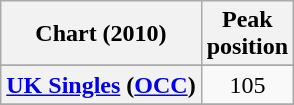<table class="wikitable plainrowheaders sortable" style="text-align:center">
<tr>
<th scope="col">Chart (2010)</th>
<th scope="col">Peak<br>position</th>
</tr>
<tr>
</tr>
<tr>
<th scope="row"><a href='#'>UK Singles</a> (<a href='#'>OCC</a>)</th>
<td>105</td>
</tr>
<tr>
</tr>
<tr>
</tr>
<tr>
</tr>
<tr>
</tr>
<tr>
</tr>
</table>
